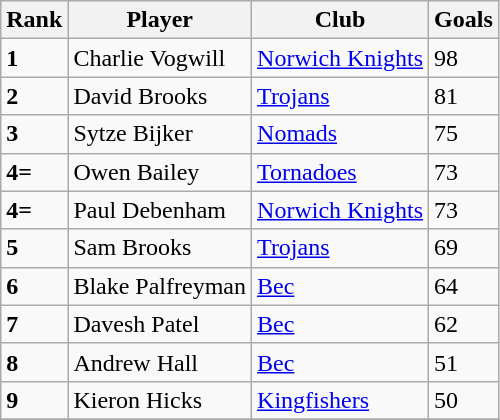<table class="wikitable">
<tr>
<th>Rank</th>
<th>Player</th>
<th>Club</th>
<th>Goals</th>
</tr>
<tr>
<td><strong>1</strong></td>
<td>Charlie Vogwill</td>
<td><a href='#'>Norwich Knights</a></td>
<td>98</td>
</tr>
<tr>
<td><strong>2</strong></td>
<td>David Brooks</td>
<td><a href='#'>Trojans</a></td>
<td>81</td>
</tr>
<tr>
<td><strong>3</strong></td>
<td>Sytze Bijker</td>
<td><a href='#'>Nomads</a></td>
<td>75</td>
</tr>
<tr>
<td><strong>4=</strong></td>
<td>Owen Bailey</td>
<td><a href='#'>Tornadoes</a></td>
<td>73</td>
</tr>
<tr>
<td><strong>4=</strong></td>
<td>Paul Debenham</td>
<td><a href='#'>Norwich Knights</a></td>
<td>73</td>
</tr>
<tr>
<td><strong>5</strong></td>
<td>Sam Brooks</td>
<td><a href='#'>Trojans</a></td>
<td>69</td>
</tr>
<tr>
<td><strong>6</strong></td>
<td>Blake Palfreyman</td>
<td><a href='#'>Bec</a></td>
<td>64</td>
</tr>
<tr>
<td><strong>7</strong></td>
<td>Davesh Patel</td>
<td><a href='#'>Bec</a></td>
<td>62</td>
</tr>
<tr>
<td><strong>8</strong></td>
<td>Andrew Hall</td>
<td><a href='#'>Bec</a></td>
<td>51</td>
</tr>
<tr>
<td><strong>9</strong></td>
<td>Kieron Hicks</td>
<td><a href='#'>Kingfishers</a></td>
<td>50</td>
</tr>
<tr>
</tr>
</table>
